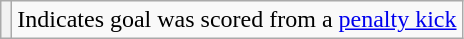<table class="wikitable plainrowheaders">
<tr>
<th scope=row style="text-align:center"></th>
<td>Indicates goal was scored from a <a href='#'>penalty kick</a></td>
</tr>
</table>
